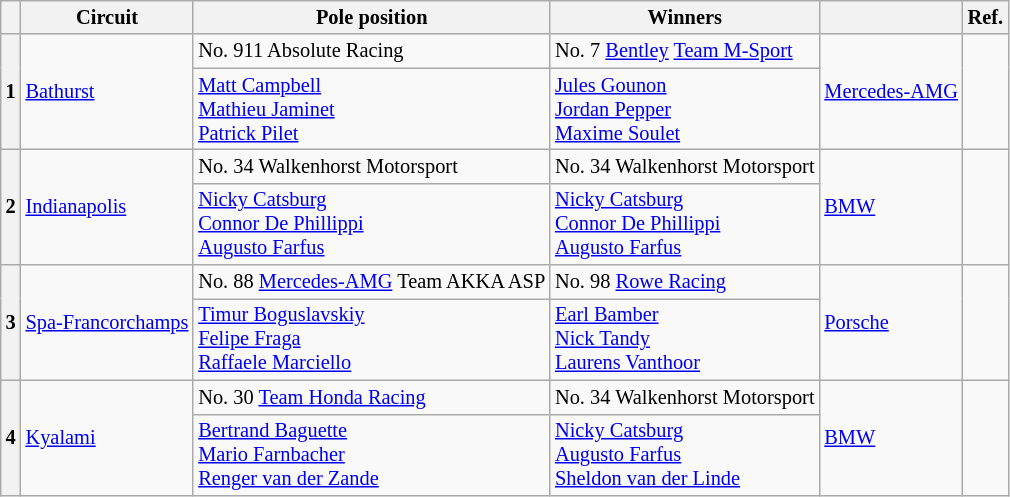<table class="wikitable" style="font-size:85%;">
<tr>
<th></th>
<th>Circuit</th>
<th>Pole position</th>
<th> Winners</th>
<th></th>
<th>Ref.</th>
</tr>
<tr>
<th rowspan=2>1</th>
<td rowspan=2> <a href='#'>Bathurst</a></td>
<td> No. 911 Absolute Racing</td>
<td> No. 7 <a href='#'>Bentley</a> <a href='#'>Team M-Sport</a></td>
<td rowspan=2> <a href='#'>Mercedes-AMG</a></td>
<td rowspan=2 align=center></td>
</tr>
<tr>
<td> <a href='#'>Matt Campbell</a><br> <a href='#'>Mathieu Jaminet</a><br> <a href='#'>Patrick Pilet</a></td>
<td> <a href='#'>Jules Gounon</a><br> <a href='#'>Jordan Pepper</a><br> <a href='#'>Maxime Soulet</a></td>
</tr>
<tr>
<th rowspan=2>2</th>
<td rowspan=2> <a href='#'>Indianapolis</a></td>
<td> No. 34 Walkenhorst Motorsport</td>
<td> No. 34 Walkenhorst Motorsport</td>
<td rowspan=2> <a href='#'>BMW</a></td>
<td rowspan=2 align=center></td>
</tr>
<tr>
<td> <a href='#'>Nicky Catsburg</a><br> <a href='#'>Connor De Phillippi</a><br> <a href='#'>Augusto Farfus</a></td>
<td> <a href='#'>Nicky Catsburg</a><br> <a href='#'>Connor De Phillippi</a><br> <a href='#'>Augusto Farfus</a></td>
</tr>
<tr>
<th rowspan=2>3</th>
<td rowspan=2> <a href='#'>Spa-Francorchamps</a></td>
<td> No. 88 <a href='#'>Mercedes-AMG</a> Team AKKA ASP</td>
<td> No. 98 <a href='#'>Rowe Racing</a></td>
<td rowspan=2> <a href='#'>Porsche</a></td>
<td rowspan=2 align=center></td>
</tr>
<tr>
<td> <a href='#'>Timur Boguslavskiy</a><br> <a href='#'>Felipe Fraga</a><br> <a href='#'>Raffaele Marciello</a></td>
<td> <a href='#'>Earl Bamber</a><br> <a href='#'>Nick Tandy</a><br> <a href='#'>Laurens Vanthoor</a></td>
</tr>
<tr>
<th rowspan=2>4</th>
<td rowspan=2> <a href='#'>Kyalami</a></td>
<td> No. 30 <a href='#'>Team Honda Racing</a></td>
<td> No. 34 Walkenhorst Motorsport</td>
<td rowspan=2> <a href='#'>BMW</a></td>
<td rowspan=2 align=center></td>
</tr>
<tr>
<td> <a href='#'>Bertrand Baguette</a><br> <a href='#'>Mario Farnbacher</a><br> <a href='#'>Renger van der Zande</a></td>
<td> <a href='#'>Nicky Catsburg</a><br> <a href='#'>Augusto Farfus</a><br> <a href='#'>Sheldon van der Linde</a></td>
</tr>
</table>
